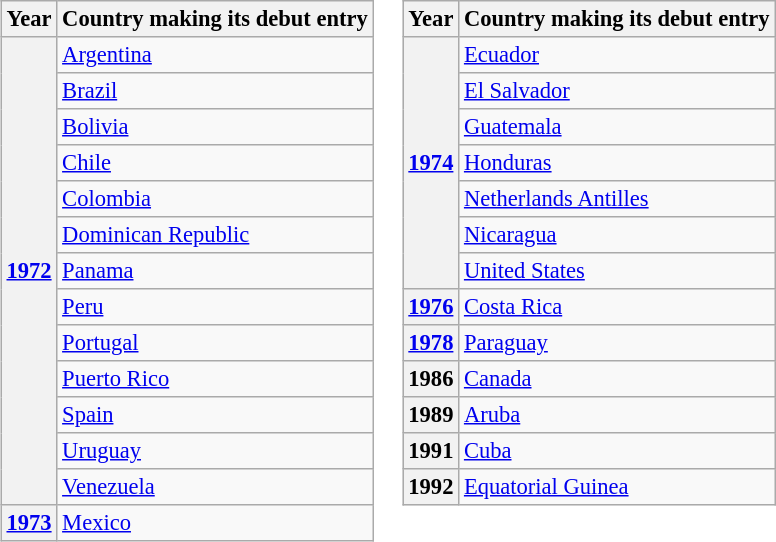<table>
<tr style="vertical-align:top">
<td><br><table class="wikitable" style="font-size:94%">
<tr>
<th scope="col">Year</th>
<th scope="col">Country making its debut entry</th>
</tr>
<tr>
<th scope="row" style="vertical-align:top center;" rowspan="13"><a href='#'>1972</a></th>
<td> <a href='#'>Argentina</a></td>
</tr>
<tr>
<td> <a href='#'>Brazil</a></td>
</tr>
<tr>
<td> <a href='#'>Bolivia</a></td>
</tr>
<tr>
<td> <a href='#'>Chile</a></td>
</tr>
<tr>
<td> <a href='#'>Colombia</a></td>
</tr>
<tr>
<td> <a href='#'>Dominican Republic</a></td>
</tr>
<tr>
<td> <a href='#'>Panama</a></td>
</tr>
<tr>
<td> <a href='#'>Peru</a></td>
</tr>
<tr>
<td> <a href='#'>Portugal</a></td>
</tr>
<tr>
<td> <a href='#'>Puerto Rico</a></td>
</tr>
<tr>
<td> <a href='#'>Spain</a></td>
</tr>
<tr>
<td> <a href='#'>Uruguay</a></td>
</tr>
<tr>
<td> <a href='#'>Venezuela</a></td>
</tr>
<tr>
<th scope="row" style="vertical-align:top center;" rowspan="1"><a href='#'>1973</a></th>
<td> <a href='#'>Mexico</a></td>
</tr>
</table>
</td>
<td><br><table class="wikitable" style="font-size:94%">
<tr>
<th scope="col">Year</th>
<th scope="col">Country making its debut entry</th>
</tr>
<tr>
<th scope="row" style="vertical-align:top center;" rowspan="7"><a href='#'>1974</a></th>
<td> <a href='#'>Ecuador</a></td>
</tr>
<tr>
<td> <a href='#'>El Salvador</a></td>
</tr>
<tr>
<td> <a href='#'>Guatemala</a></td>
</tr>
<tr>
<td> <a href='#'>Honduras</a></td>
</tr>
<tr>
<td> <a href='#'>Netherlands Antilles</a></td>
</tr>
<tr>
<td> <a href='#'>Nicaragua</a></td>
</tr>
<tr>
<td> <a href='#'>United States</a></td>
</tr>
<tr>
<th scope="row" style="vertical-align:top center;" rowspan="1"><a href='#'>1976</a></th>
<td> <a href='#'>Costa Rica</a></td>
</tr>
<tr>
<th scope="row" style="vertical-align:top center;" rowspan="1"><a href='#'>1978</a></th>
<td> <a href='#'>Paraguay</a></td>
</tr>
<tr>
<th scope="row" style="vertical-align:top center;" rowspan="1">1986</th>
<td> <a href='#'>Canada</a></td>
</tr>
<tr>
<th scope="row" style="vertical-align:top center;" rowspan="1">1989</th>
<td> <a href='#'>Aruba</a></td>
</tr>
<tr>
<th scope="row" style="vertical-align:top center;" rowspan="1">1991</th>
<td> <a href='#'>Cuba</a></td>
</tr>
<tr>
<th scope="row" style="vertical-align:top center;" rowspan="1">1992</th>
<td> <a href='#'>Equatorial Guinea</a></td>
</tr>
</table>
</td>
</tr>
</table>
